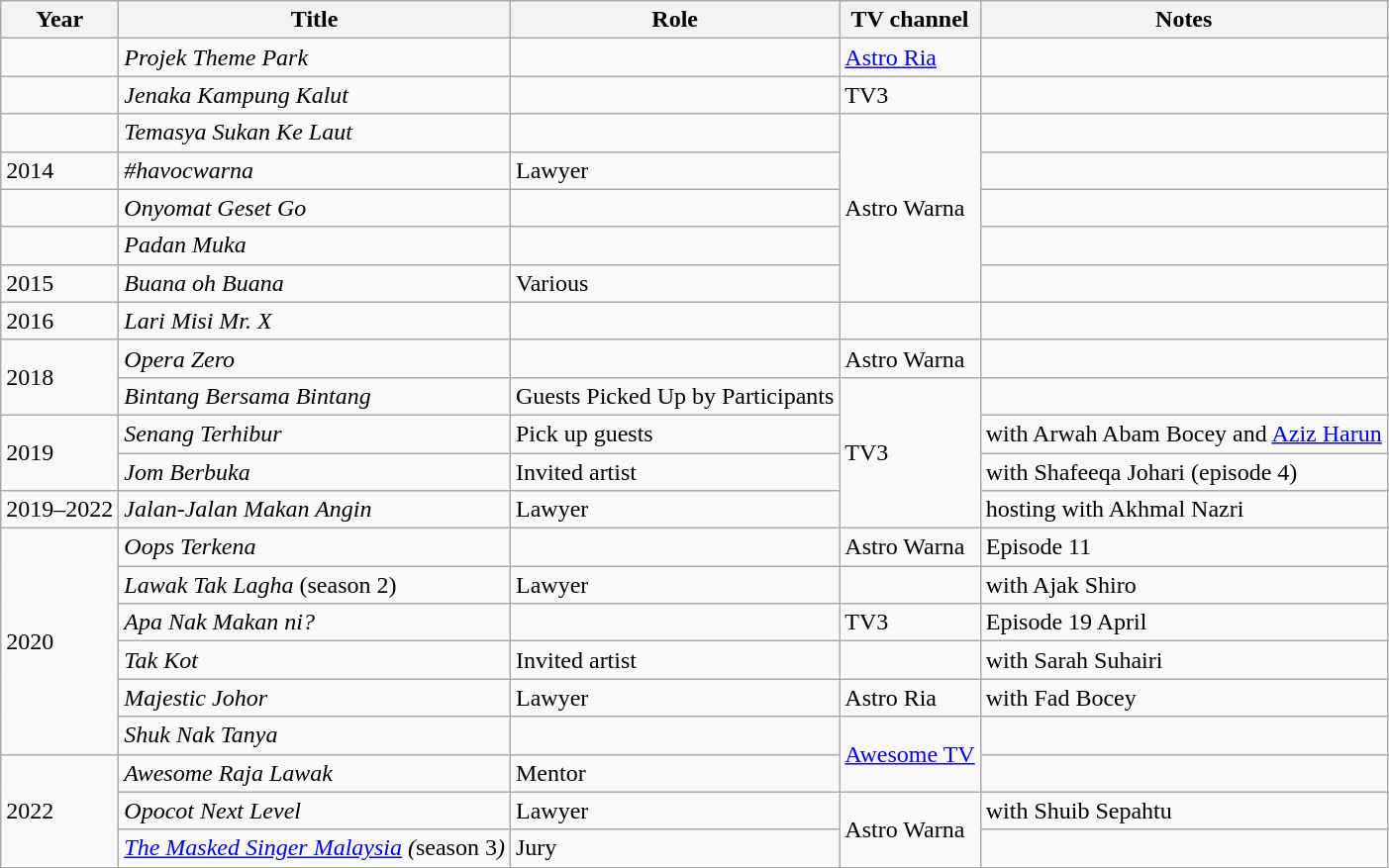<table class="wikitable">
<tr>
<th>Year</th>
<th>Title</th>
<th>Role</th>
<th>TV channel</th>
<th>Notes</th>
</tr>
<tr>
<td></td>
<td><em>Projek Theme Park</em></td>
<td></td>
<td><a href='#'>Astro Ria</a></td>
<td></td>
</tr>
<tr>
<td></td>
<td><em>Jenaka Kampung Kalut</em></td>
<td></td>
<td>TV3</td>
<td></td>
</tr>
<tr>
<td></td>
<td><em>Temasya Sukan Ke Laut</em></td>
<td></td>
<td rowspan="5">Astro Warna</td>
<td></td>
</tr>
<tr>
<td>2014</td>
<td><em>#havocwarna</em></td>
<td>Lawyer</td>
<td></td>
</tr>
<tr>
<td></td>
<td><em>Onyomat Geset Go</em></td>
<td></td>
<td></td>
</tr>
<tr>
<td></td>
<td><em>Padan Muka</em></td>
<td></td>
<td></td>
</tr>
<tr>
<td>2015</td>
<td><em>Buana oh Buana</em></td>
<td>Various</td>
<td></td>
</tr>
<tr>
<td>2016</td>
<td><em>Lari Misi Mr. X</em></td>
<td></td>
<td></td>
<td></td>
</tr>
<tr>
<td rowspan="2">2018</td>
<td><em>Opera Zero</em></td>
<td></td>
<td>Astro Warna</td>
<td></td>
</tr>
<tr>
<td><em>Bintang Bersama Bintang</em></td>
<td>Guests Picked Up by Participants</td>
<td rowspan="4">TV3</td>
<td></td>
</tr>
<tr>
<td rowspan="2">2019</td>
<td><em>Senang Terhibur</em></td>
<td>Pick up guests</td>
<td>with Arwah Abam Bocey and <a href='#'>Aziz Harun</a></td>
</tr>
<tr>
<td><em>Jom Berbuka</em></td>
<td>Invited artist</td>
<td>with Shafeeqa Johari (episode 4)</td>
</tr>
<tr>
<td>2019–2022</td>
<td><em>Jalan-Jalan Makan Angin</em></td>
<td>Lawyer</td>
<td>hosting with Akhmal Nazri</td>
</tr>
<tr>
<td rowspan="6">2020</td>
<td><em>Oops Terkena</em></td>
<td></td>
<td>Astro Warna</td>
<td>Episode 11</td>
</tr>
<tr>
<td><em>Lawak Tak Lagha</em> (season 2)</td>
<td>Lawyer</td>
<td></td>
<td>with Ajak Shiro</td>
</tr>
<tr>
<td><em>Apa Nak Makan ni?</em></td>
<td></td>
<td>TV3</td>
<td>Episode 19 April</td>
</tr>
<tr>
<td><em>Tak Kot</em></td>
<td>Invited artist</td>
<td></td>
<td>with Sarah Suhairi</td>
</tr>
<tr>
<td><em>Majestic Johor</em></td>
<td>Lawyer</td>
<td>Astro Ria</td>
<td>with Fad Bocey</td>
</tr>
<tr>
<td><em>Shuk Nak Tanya</em></td>
<td></td>
<td rowspan="2"><a href='#'>Awesome TV</a></td>
<td></td>
</tr>
<tr>
<td rowspan="3">2022</td>
<td><em>Awesome Raja Lawak</em></td>
<td>Mentor</td>
<td></td>
</tr>
<tr>
<td><em>Opocot Next Level</em></td>
<td>Lawyer</td>
<td rowspan="2">Astro Warna</td>
<td>with Shuib Sepahtu</td>
</tr>
<tr>
<td><em><a href='#'>The Masked Singer Malaysia</a> (</em>season 3<em>)</em></td>
<td>Jury</td>
<td></td>
</tr>
</table>
